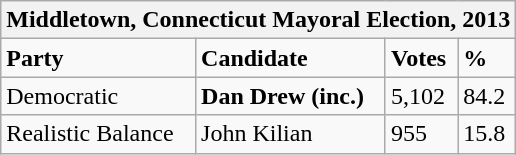<table class="wikitable">
<tr>
<th colspan="4">Middletown, Connecticut Mayoral Election, 2013</th>
</tr>
<tr>
<td><strong>Party</strong></td>
<td><strong>Candidate</strong></td>
<td><strong>Votes</strong></td>
<td><strong>%</strong></td>
</tr>
<tr>
<td>Democratic</td>
<td><strong>Dan Drew (inc.)</strong></td>
<td>5,102</td>
<td>84.2</td>
</tr>
<tr>
<td>Realistic Balance</td>
<td>John Kilian</td>
<td>955</td>
<td>15.8</td>
</tr>
</table>
